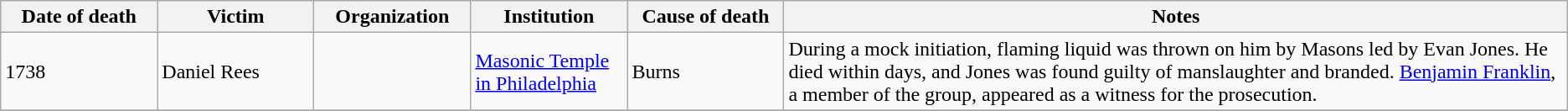<table class="wikitable sortable">
<tr>
<th width=10%>Date of death</th>
<th width=10%>Victim</th>
<th width=10%>Organization</th>
<th width=10%>Institution</th>
<th width=10%>Cause of death</th>
<th width=50%>Notes</th>
</tr>
<tr>
<td>1738</td>
<td>Daniel Rees</td>
<td></td>
<td><a href='#'>Masonic Temple in Philadelphia</a></td>
<td>Burns</td>
<td>During a mock initiation, flaming liquid was thrown on him by Masons led by Evan Jones. He died within days, and Jones was found guilty of manslaughter and branded. <a href='#'>Benjamin Franklin</a>, a member of the group, appeared as a witness for the prosecution.</td>
</tr>
<tr>
</tr>
</table>
